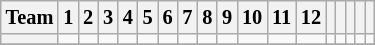<table class="wikitable" style="font-size:85%; text-align:center;">
<tr>
<th>Team</th>
<th>1</th>
<th>2</th>
<th>3</th>
<th>4</th>
<th>5</th>
<th>6</th>
<th>7</th>
<th>8</th>
<th>9</th>
<th>10</th>
<th>11</th>
<th>12</th>
<th></th>
<th></th>
<th></th>
<th></th>
<th></th>
</tr>
<tr>
<th align="left"><strong></strong></th>
<td></td>
<td></td>
<td></td>
<td></td>
<td></td>
<td></td>
<td></td>
<td></td>
<td></td>
<td></td>
<td></td>
<td></td>
<td></td>
<td></td>
<td></td>
<td></td>
<td></td>
</tr>
<tr>
</tr>
</table>
